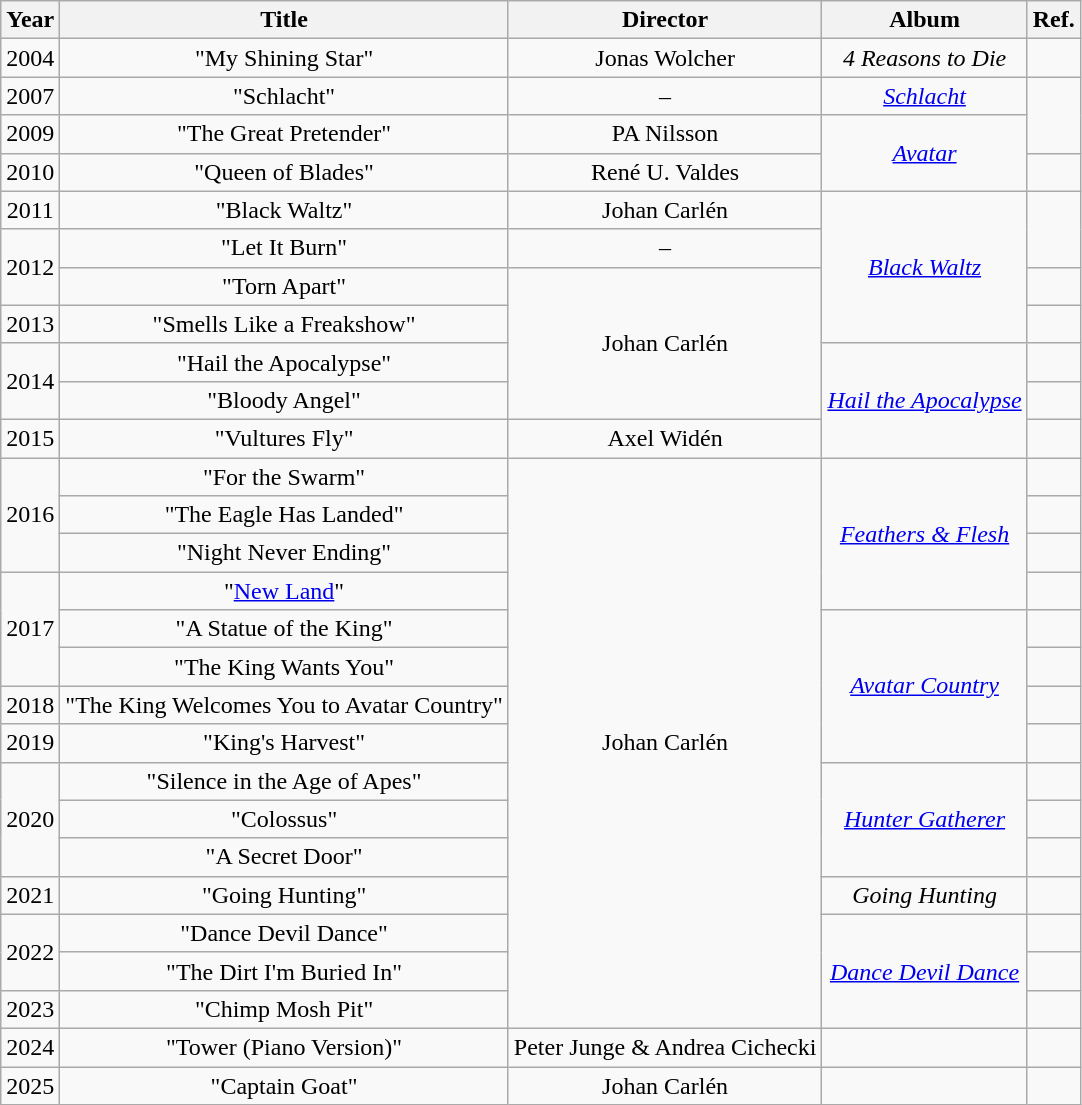<table class="wikitable" style="text-align:center;">
<tr>
<th>Year</th>
<th>Title</th>
<th>Director</th>
<th>Album</th>
<th>Ref.</th>
</tr>
<tr>
<td>2004</td>
<td>"My Shining Star"</td>
<td>Jonas Wolcher</td>
<td><em>4 Reasons to Die</em></td>
<td></td>
</tr>
<tr>
<td>2007</td>
<td>"Schlacht"</td>
<td>–</td>
<td><em><a href='#'>Schlacht</a></em></td>
<td rowspan="2"></td>
</tr>
<tr>
<td>2009</td>
<td>"The Great Pretender"</td>
<td>PA Nilsson</td>
<td rowspan=2><em><a href='#'>Avatar</a></em></td>
</tr>
<tr>
<td>2010</td>
<td>"Queen of Blades"</td>
<td>René U. Valdes</td>
<td></td>
</tr>
<tr>
<td>2011</td>
<td>"Black Waltz"</td>
<td>Johan Carlén</td>
<td rowspan=4><em><a href='#'>Black Waltz</a></em></td>
<td rowspan=2></td>
</tr>
<tr>
<td rowspan="2">2012</td>
<td>"Let It Burn"</td>
<td>–</td>
</tr>
<tr>
<td>"Torn Apart"</td>
<td rowspan=4>Johan Carlén</td>
<td></td>
</tr>
<tr>
<td>2013</td>
<td>"Smells Like a Freakshow"</td>
<td></td>
</tr>
<tr>
<td rowspan="2">2014</td>
<td>"Hail the Apocalypse"</td>
<td rowspan=3><em><a href='#'>Hail the Apocalypse</a></em></td>
<td></td>
</tr>
<tr>
<td>"Bloody Angel"</td>
<td></td>
</tr>
<tr>
<td>2015</td>
<td>"Vultures Fly"</td>
<td>Axel Widén</td>
<td></td>
</tr>
<tr>
<td rowspan="3">2016</td>
<td>"For the Swarm"</td>
<td rowspan=15>Johan Carlén</td>
<td rowspan= 4><em><a href='#'>Feathers & Flesh</a></em></td>
<td></td>
</tr>
<tr>
<td>"The Eagle Has Landed"</td>
<td></td>
</tr>
<tr>
<td>"Night Never Ending"</td>
<td></td>
</tr>
<tr>
<td rowspan="3">2017</td>
<td>"<a href='#'>New Land</a>"</td>
<td></td>
</tr>
<tr>
<td>"A Statue of the King"</td>
<td rowspan=4><em><a href='#'>Avatar Country</a></em></td>
<td></td>
</tr>
<tr>
<td>"The King Wants You"</td>
<td></td>
</tr>
<tr>
<td>2018</td>
<td>"The King Welcomes You to Avatar Country"</td>
<td></td>
</tr>
<tr>
<td>2019</td>
<td>"King's Harvest"</td>
<td></td>
</tr>
<tr>
<td rowspan="3">2020</td>
<td>"Silence in the Age of Apes"</td>
<td rowspan="3"><em><a href='#'>Hunter Gatherer</a></em></td>
<td></td>
</tr>
<tr>
<td>"Colossus"</td>
<td></td>
</tr>
<tr>
<td>"A Secret Door"</td>
<td></td>
</tr>
<tr>
<td>2021</td>
<td>"Going Hunting"</td>
<td><em>Going Hunting</em></td>
<td></td>
</tr>
<tr>
<td rowspan="2">2022</td>
<td>"Dance Devil Dance"</td>
<td rowspan="3"><em><a href='#'>Dance Devil Dance</a></em></td>
<td></td>
</tr>
<tr>
<td>"The Dirt I'm Buried In"</td>
<td></td>
</tr>
<tr>
<td>2023</td>
<td>"Chimp Mosh Pit"</td>
<td></td>
</tr>
<tr>
<td>2024</td>
<td>"Tower (Piano Version)"</td>
<td>Peter Junge & Andrea Cichecki</td>
<td></td>
<td></td>
</tr>
<tr>
<td>2025</td>
<td>"Captain Goat"</td>
<td>Johan Carlén</td>
<td></td>
<td></td>
</tr>
</table>
